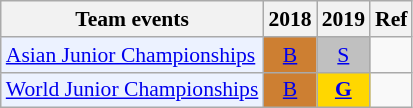<table class="wikitable" style="font-size: 90%; text-align:center">
<tr>
<th>Team events</th>
<th>2018</th>
<th>2019</th>
<th>Ref</th>
</tr>
<tr>
<td bgcolor="#ECF2FF"; align="left"><a href='#'>Asian Junior Championships</a></td>
<td bgcolor=CD7F32><a href='#'>B</a></td>
<td bgcolor=silver><a href='#'>S</a></td>
<td></td>
</tr>
<tr>
<td bgcolor="#ECF2FF"; align="left"><a href='#'>World Junior Championships</a></td>
<td bgcolor=CD7F32><a href='#'>B</a></td>
<td bgcolor=gold><a href='#'><strong>G</strong></a></td>
<td></td>
</tr>
</table>
